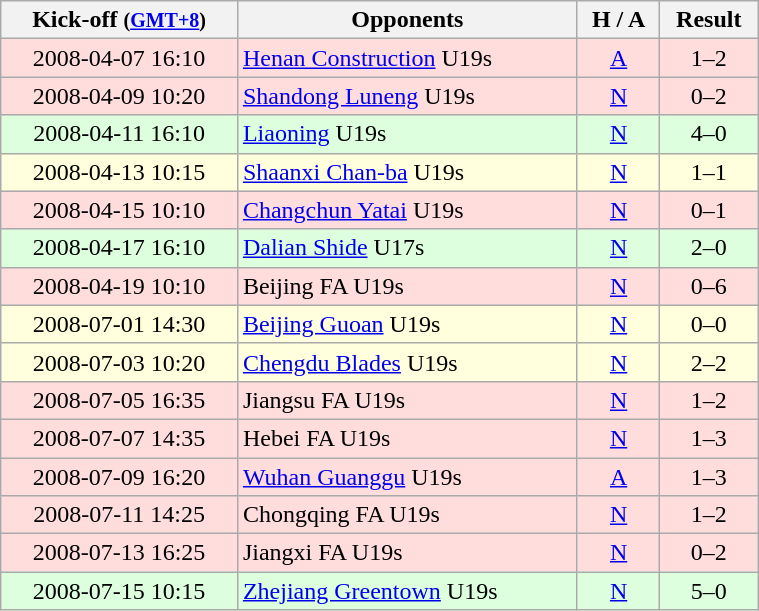<table class="wikitable" style="width:40%;">
<tr style="background:#f0f6ff;">
<th>Kick-off <small>(<a href='#'>GMT+8</a>)</small></th>
<th>Opponents</th>
<th>H / A</th>
<th>Result</th>
</tr>
<tr bgcolor="#ffdddd">
<td align=center>2008-04-07 16:10</td>
<td><a href='#'>Henan Construction</a> U19s</td>
<td align=center><a href='#'>A</a></td>
<td align=center>1–2</td>
</tr>
<tr bgcolor="#ffdddd">
<td align=center>2008-04-09 10:20</td>
<td><a href='#'>Shandong Luneng</a> U19s</td>
<td align=center><a href='#'>N</a></td>
<td align=center>0–2</td>
</tr>
<tr bgcolor="#ddffdd">
<td align=center>2008-04-11 16:10</td>
<td><a href='#'>Liaoning</a> U19s</td>
<td align=center><a href='#'>N</a></td>
<td align=center>4–0</td>
</tr>
<tr bgcolor="#ffffdd">
<td align=center>2008-04-13 10:15</td>
<td><a href='#'>Shaanxi Chan-ba</a> U19s</td>
<td align=center><a href='#'>N</a></td>
<td align=center>1–1</td>
</tr>
<tr bgcolor="#ffdddd">
<td align=center>2008-04-15 10:10</td>
<td><a href='#'>Changchun Yatai</a> U19s</td>
<td align=center><a href='#'>N</a></td>
<td align=center>0–1</td>
</tr>
<tr bgcolor="#ddffdd">
<td align=center>2008-04-17 16:10</td>
<td><a href='#'>Dalian Shide</a> U17s</td>
<td align=center><a href='#'>N</a></td>
<td align=center>2–0</td>
</tr>
<tr bgcolor="#ffdddd">
<td align=center>2008-04-19 10:10</td>
<td>Beijing FA U19s</td>
<td align=center><a href='#'>N</a></td>
<td align=center>0–6</td>
</tr>
<tr bgcolor="#ffffdd">
<td align=center>2008-07-01 14:30</td>
<td><a href='#'>Beijing Guoan</a> U19s</td>
<td align=center><a href='#'>N</a></td>
<td align=center>0–0</td>
</tr>
<tr bgcolor="#ffffdd">
<td align=center>2008-07-03 10:20</td>
<td><a href='#'>Chengdu Blades</a> U19s</td>
<td align=center><a href='#'>N</a></td>
<td align=center>2–2</td>
</tr>
<tr bgcolor="#ffdddd">
<td align=center>2008-07-05 16:35</td>
<td>Jiangsu FA U19s</td>
<td align=center><a href='#'>N</a></td>
<td align=center>1–2</td>
</tr>
<tr bgcolor="#ffdddd">
<td align=center>2008-07-07 14:35</td>
<td>Hebei FA U19s</td>
<td align=center><a href='#'>N</a></td>
<td align=center>1–3</td>
</tr>
<tr bgcolor="#ffdddd">
<td align=center>2008-07-09 16:20</td>
<td><a href='#'>Wuhan Guanggu</a> U19s</td>
<td align=center><a href='#'>A</a></td>
<td align=center>1–3</td>
</tr>
<tr bgcolor="#ffdddd">
<td align=center>2008-07-11 14:25</td>
<td>Chongqing FA U19s</td>
<td align=center><a href='#'>N</a></td>
<td align=center>1–2</td>
</tr>
<tr bgcolor="#ffdddd">
<td align=center>2008-07-13 16:25</td>
<td>Jiangxi FA U19s</td>
<td align=center><a href='#'>N</a></td>
<td align=center>0–2</td>
</tr>
<tr bgcolor="#ddffdd">
<td align=center>2008-07-15 10:15</td>
<td><a href='#'>Zhejiang Greentown</a> U19s</td>
<td align=center><a href='#'>N</a></td>
<td align=center>5–0</td>
</tr>
</table>
